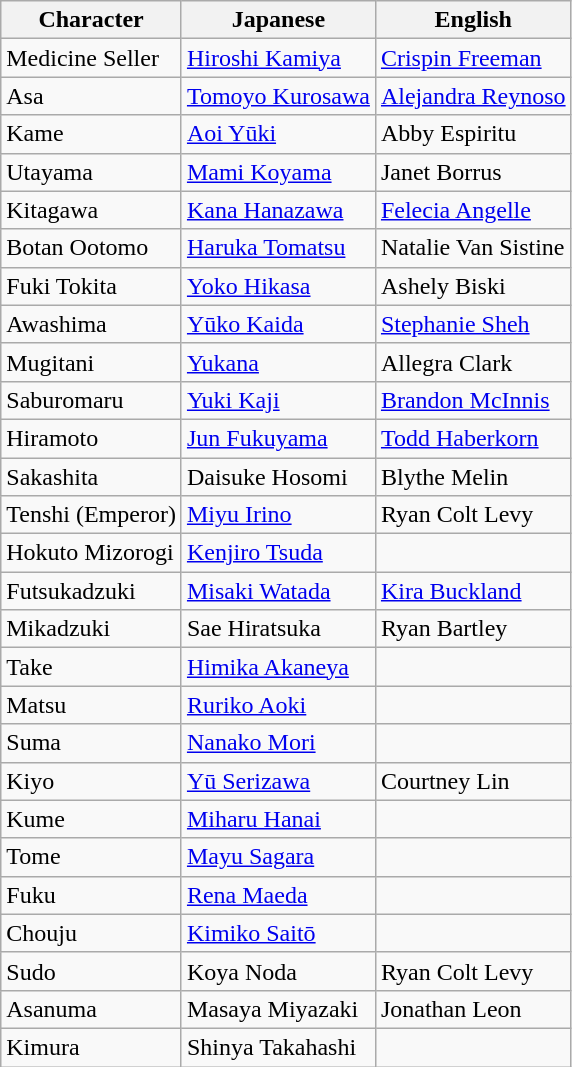<table class="wikitable">
<tr>
<th>Character</th>
<th>Japanese</th>
<th>English</th>
</tr>
<tr>
<td>Medicine Seller</td>
<td><a href='#'>Hiroshi Kamiya</a></td>
<td><a href='#'>Crispin Freeman</a></td>
</tr>
<tr>
<td>Asa</td>
<td><a href='#'>Tomoyo Kurosawa</a></td>
<td><a href='#'>Alejandra Reynoso</a></td>
</tr>
<tr>
<td>Kame</td>
<td><a href='#'>Aoi Yūki</a></td>
<td>Abby Espiritu</td>
</tr>
<tr>
<td>Utayama</td>
<td><a href='#'>Mami Koyama</a></td>
<td>Janet Borrus</td>
</tr>
<tr>
<td>Kitagawa</td>
<td><a href='#'>Kana Hanazawa</a></td>
<td><a href='#'>Felecia Angelle</a></td>
</tr>
<tr>
<td>Botan Ootomo</td>
<td><a href='#'>Haruka Tomatsu</a></td>
<td>Natalie Van Sistine</td>
</tr>
<tr>
<td>Fuki Tokita</td>
<td><a href='#'>Yoko Hikasa</a></td>
<td>Ashely Biski</td>
</tr>
<tr>
<td>Awashima</td>
<td><a href='#'>Yūko Kaida</a></td>
<td><a href='#'>Stephanie Sheh</a></td>
</tr>
<tr>
<td>Mugitani</td>
<td><a href='#'>Yukana</a></td>
<td>Allegra Clark</td>
</tr>
<tr>
<td>Saburomaru</td>
<td><a href='#'>Yuki Kaji</a></td>
<td><a href='#'>Brandon McInnis</a></td>
</tr>
<tr>
<td>Hiramoto</td>
<td><a href='#'>Jun Fukuyama</a></td>
<td><a href='#'>Todd Haberkorn</a></td>
</tr>
<tr>
<td>Sakashita</td>
<td>Daisuke Hosomi</td>
<td>Blythe Melin</td>
</tr>
<tr>
<td>Tenshi (Emperor)</td>
<td><a href='#'>Miyu Irino</a></td>
<td>Ryan Colt Levy</td>
</tr>
<tr>
<td>Hokuto Mizorogi</td>
<td><a href='#'>Kenjiro Tsuda</a></td>
<td></td>
</tr>
<tr>
<td>Futsukadzuki</td>
<td><a href='#'>Misaki Watada</a></td>
<td><a href='#'>Kira Buckland</a></td>
</tr>
<tr>
<td>Mikadzuki</td>
<td>Sae Hiratsuka</td>
<td>Ryan Bartley</td>
</tr>
<tr>
<td>Take</td>
<td><a href='#'>Himika Akaneya</a></td>
<td></td>
</tr>
<tr>
<td>Matsu</td>
<td><a href='#'>Ruriko Aoki</a></td>
<td></td>
</tr>
<tr>
<td>Suma</td>
<td><a href='#'>Nanako Mori</a></td>
<td></td>
</tr>
<tr>
<td>Kiyo</td>
<td><a href='#'>Yū Serizawa</a></td>
<td>Courtney Lin</td>
</tr>
<tr>
<td>Kume</td>
<td><a href='#'>Miharu Hanai</a></td>
<td></td>
</tr>
<tr>
<td>Tome</td>
<td><a href='#'>Mayu Sagara</a></td>
<td></td>
</tr>
<tr>
<td>Fuku</td>
<td><a href='#'>Rena Maeda</a></td>
<td></td>
</tr>
<tr>
<td>Chouju</td>
<td><a href='#'>Kimiko Saitō</a></td>
<td></td>
</tr>
<tr>
<td>Sudo</td>
<td>Koya Noda</td>
<td>Ryan Colt Levy</td>
</tr>
<tr>
<td>Asanuma</td>
<td>Masaya Miyazaki</td>
<td>Jonathan Leon</td>
</tr>
<tr>
<td>Kimura</td>
<td>Shinya Takahashi</td>
<td></td>
</tr>
</table>
